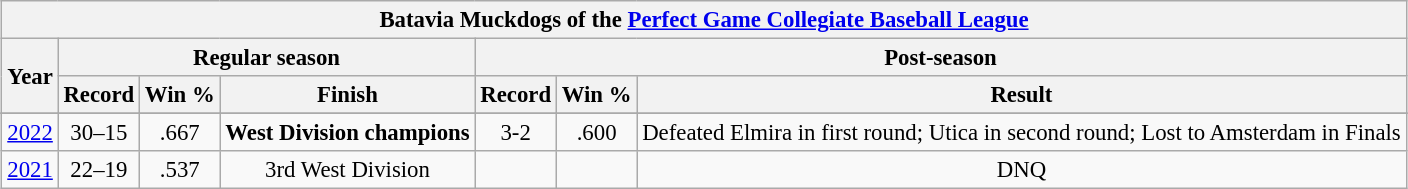<table class="wikitable" style="margin: 1em auto; font-size: 95%; text-align:center;">
<tr>
<th colspan="9">Batavia Muckdogs of the <a href='#'>Perfect Game Collegiate Baseball League</a></th>
</tr>
<tr>
<th rowspan="2">Year</th>
<th colspan="3">Regular season</th>
<th colspan="6">Post-season</th>
</tr>
<tr>
<th>Record</th>
<th>Win %</th>
<th>Finish</th>
<th>Record</th>
<th>Win %</th>
<th>Result</th>
</tr>
<tr>
</tr>
<tr>
</tr>
<tr>
<td><a href='#'>2022</a></td>
<td>30–15</td>
<td>.667</td>
<td><strong>West Division champions</strong></td>
<td>3-2</td>
<td>.600</td>
<td>Defeated Elmira in first round; Utica in second round; Lost to Amsterdam in Finals</td>
</tr>
<tr>
<td><a href='#'>2021</a></td>
<td>22–19</td>
<td>.537</td>
<td>3rd West Division</td>
<td></td>
<td></td>
<td>DNQ</td>
</tr>
</table>
